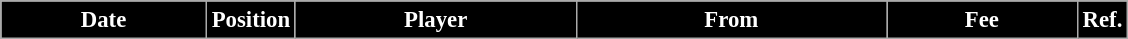<table class="wikitable" style="text-align:center;font-size:95%">
<tr>
<th style="background:black;color:#FFFFFF;width:130px">Date</th>
<th style="background:black;color:#FFFFFF;width:50px">Position</th>
<th style="background:black;color:#FFFFFF;width:180px">Player</th>
<th style="background:black;color:#FFFFFF;width:200px">From</th>
<th style="background:black;color:#FFFFFF;width:120px">Fee</th>
<th style="background:black;color:#FFFFFF;width:25px">Ref.</th>
</tr>
</table>
